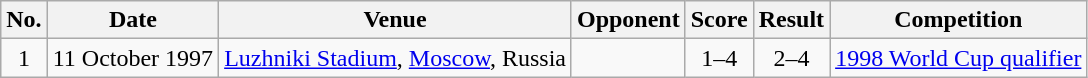<table class="wikitable sortable">
<tr>
<th scope="col">No.</th>
<th scope="col">Date</th>
<th scope="col">Venue</th>
<th scope="col">Opponent</th>
<th scope="col">Score</th>
<th scope="col">Result</th>
<th scope="col">Competition</th>
</tr>
<tr>
<td align="center">1</td>
<td>11 October 1997</td>
<td><a href='#'>Luzhniki Stadium</a>, <a href='#'>Moscow</a>, Russia</td>
<td></td>
<td align="center">1–4</td>
<td align="center">2–4</td>
<td><a href='#'>1998 World Cup qualifier</a></td>
</tr>
</table>
